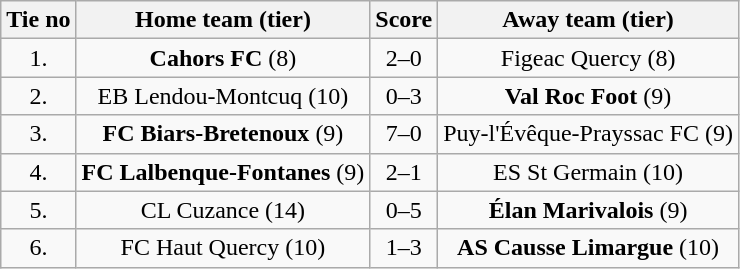<table class="wikitable" style="text-align: center">
<tr>
<th>Tie no</th>
<th>Home team (tier)</th>
<th>Score</th>
<th>Away team (tier)</th>
</tr>
<tr>
<td>1.</td>
<td><strong>Cahors FC</strong> (8)</td>
<td>2–0</td>
<td>Figeac Quercy (8)</td>
</tr>
<tr>
<td>2.</td>
<td>EB Lendou-Montcuq (10)</td>
<td>0–3</td>
<td><strong>Val Roc Foot</strong> (9)</td>
</tr>
<tr>
<td>3.</td>
<td><strong>FC Biars-Bretenoux</strong> (9)</td>
<td>7–0</td>
<td>Puy-l'Évêque-Prayssac FC (9)</td>
</tr>
<tr>
<td>4.</td>
<td><strong>FC Lalbenque-Fontanes</strong> (9)</td>
<td>2–1</td>
<td>ES St Germain (10)</td>
</tr>
<tr>
<td>5.</td>
<td>CL Cuzance (14)</td>
<td>0–5</td>
<td><strong>Élan Marivalois</strong> (9)</td>
</tr>
<tr>
<td>6.</td>
<td>FC Haut Quercy (10)</td>
<td>1–3</td>
<td><strong>AS Causse Limargue</strong> (10)</td>
</tr>
</table>
